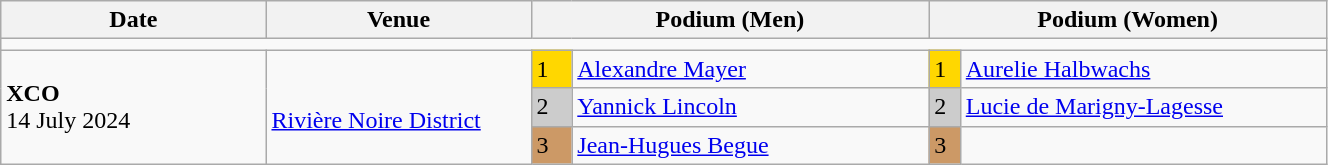<table class="wikitable" width=70%>
<tr>
<th>Date</th>
<th width=20%>Venue</th>
<th colspan=2 width=30%>Podium (Men)</th>
<th colspan=2 width=30%>Podium (Women)</th>
</tr>
<tr>
<td colspan=6></td>
</tr>
<tr>
<td rowspan=3><strong>XCO</strong> <br> 14 July 2024</td>
<td rowspan=3><br><a href='#'>Rivière Noire District</a></td>
<td bgcolor=FFD700>1</td>
<td><a href='#'>Alexandre Mayer</a></td>
<td bgcolor=FFD700>1</td>
<td><a href='#'>Aurelie Halbwachs</a></td>
</tr>
<tr>
<td bgcolor=CCCCCC>2</td>
<td><a href='#'>Yannick Lincoln</a></td>
<td bgcolor=CCCCCC>2</td>
<td><a href='#'>Lucie de Marigny-Lagesse</a></td>
</tr>
<tr>
<td bgcolor=CC9966>3</td>
<td><a href='#'>Jean-Hugues Begue</a></td>
<td bgcolor=CC9966>3</td>
<td></td>
</tr>
</table>
